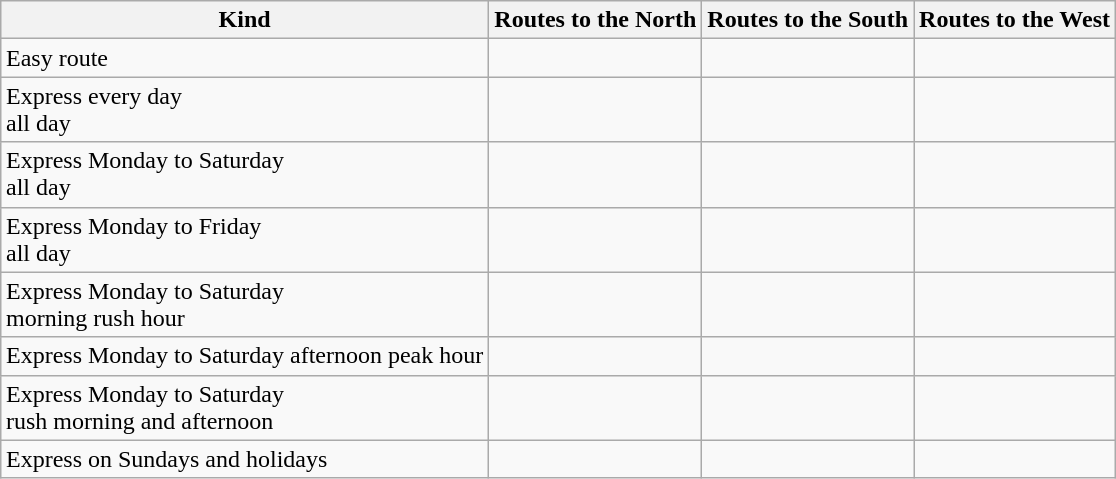<table class = "wikitable" style="margin-left: auto; margin-right: auto; border: none;">
<tr>
<th>Kind</th>
<th>Routes to the North</th>
<th>Routes to the South</th>
<th>Routes to the West</th>
</tr>
<tr>
<td>Easy route</td>
<td> </td>
<td> </td>
<td></td>
</tr>
<tr>
<td>Express every day <br> all day</td>
<td></td>
<td></td>
<td></td>
</tr>
<tr>
<td>Express Monday to Saturday <br> all day</td>
<td></td>
<td></td>
<td></td>
</tr>
<tr>
<td>Express Monday to Friday <br> all day</td>
<td></td>
<td></td>
<td></td>
</tr>
<tr>
<td>Express Monday to Saturday <br> morning rush hour</td>
<td></td>
<td></td>
<td></td>
</tr>
<tr>
<td>Express Monday to Saturday afternoon peak hour</td>
<td></td>
<td></td>
<td></td>
</tr>
<tr>
<td>Express Monday to Saturday <br> rush morning and afternoon</td>
<td></td>
<td></td>
<td></td>
</tr>
<tr>
<td>Express on Sundays and holidays</td>
<td></td>
<td></td>
<td></td>
</tr>
</table>
